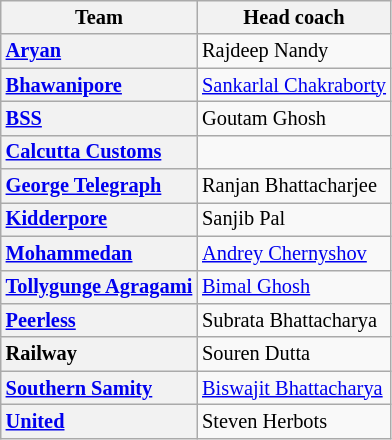<table class="wikitable sortable" style="text-align: left; font-size:85%">
<tr>
<th scope="col">Team</th>
<th scope="col">Head coach</th>
</tr>
<tr>
<th scope="row" style="text-align: left;"><a href='#'>Aryan</a></th>
<td> Rajdeep Nandy</td>
</tr>
<tr>
<th scope="row" style="text-align: left;"><a href='#'>Bhawanipore</a></th>
<td> <a href='#'>Sankarlal Chakraborty</a></td>
</tr>
<tr>
<th scope="row" style="text-align: left;"><a href='#'>BSS</a></th>
<td> Goutam Ghosh</td>
</tr>
<tr>
<th scope="row" style="text-align: left;"><a href='#'>Calcutta Customs</a></th>
<td></td>
</tr>
<tr>
<th scope="row" style="text-align: left;"><a href='#'>George Telegraph</a></th>
<td> Ranjan Bhattacharjee</td>
</tr>
<tr>
<th scope="row" style="text-align: left;"><a href='#'>Kidderpore</a></th>
<td> Sanjib Pal</td>
</tr>
<tr>
<th scope="row" style="text-align: left;"><a href='#'>Mohammedan</a></th>
<td> <a href='#'>Andrey Chernyshov</a></td>
</tr>
<tr>
<th scope="row" style="text-align: left;"><a href='#'>Tollygunge Agragami</a></th>
<td> <a href='#'>Bimal Ghosh</a></td>
</tr>
<tr>
<th scope="row" style="text-align: left;"><a href='#'>Peerless</a></th>
<td> Subrata Bhattacharya</td>
</tr>
<tr>
<th scope="row" style="text-align: left;">Railway</th>
<td> Souren Dutta</td>
</tr>
<tr>
<th scope="row" style="text-align: left;"><a href='#'>Southern Samity</a></th>
<td> <a href='#'>Biswajit Bhattacharya</a></td>
</tr>
<tr>
<th scope="row" style="text-align: left;"><a href='#'>United</a></th>
<td> Steven Herbots</td>
</tr>
</table>
